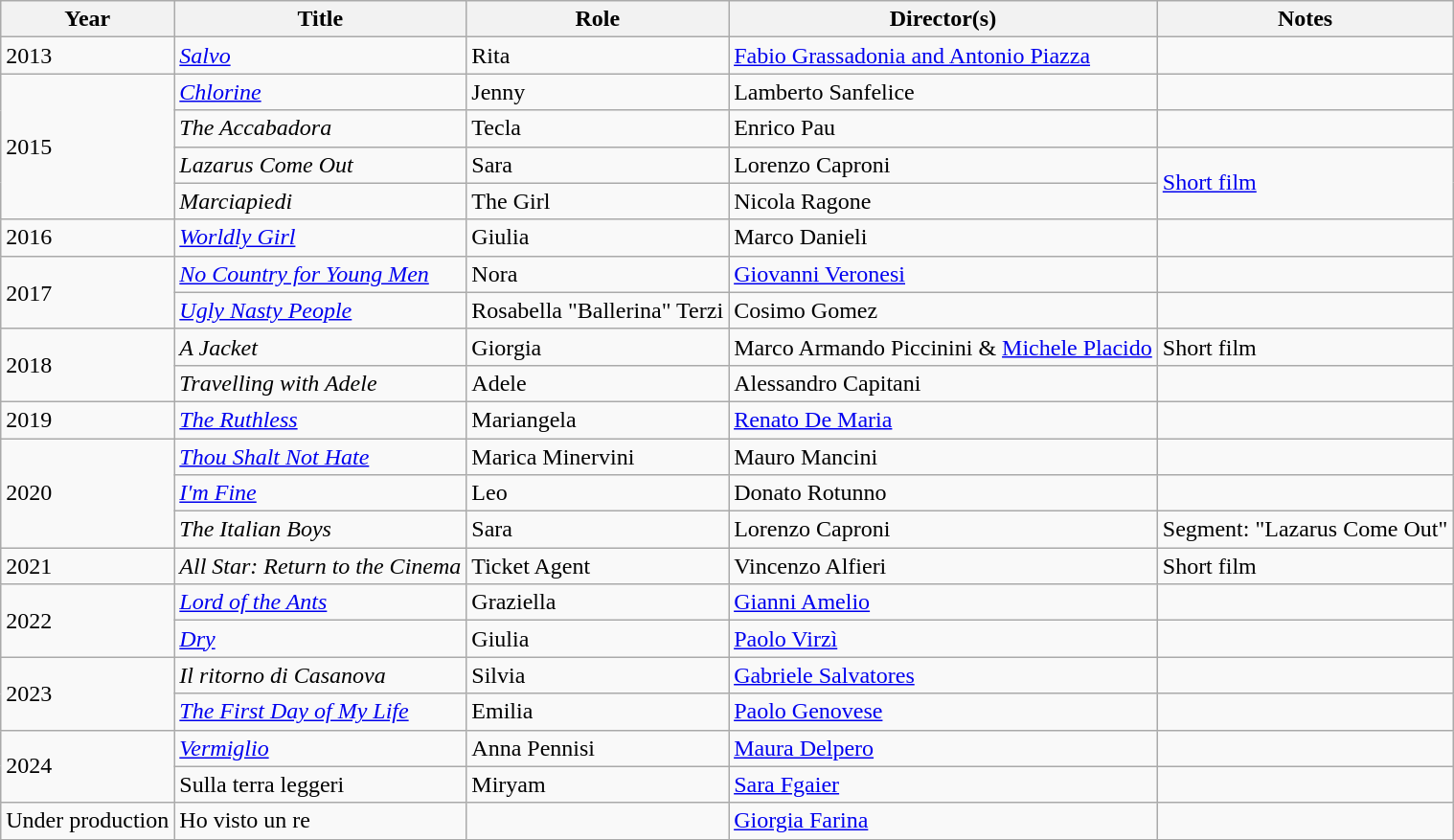<table class="wikitable sortable">
<tr>
<th>Year</th>
<th>Title</th>
<th>Role</th>
<th>Director(s)</th>
<th>Notes</th>
</tr>
<tr>
<td>2013</td>
<td><em><a href='#'>Salvo</a></em></td>
<td>Rita</td>
<td><a href='#'>Fabio Grassadonia and Antonio Piazza</a></td>
<td></td>
</tr>
<tr>
<td rowspan=4>2015</td>
<td><em><a href='#'>Chlorine</a></em></td>
<td>Jenny</td>
<td>Lamberto Sanfelice</td>
<td></td>
</tr>
<tr>
<td><em>The Accabadora</em></td>
<td>Tecla</td>
<td>Enrico Pau</td>
<td></td>
</tr>
<tr>
<td><em>Lazarus Come Out</em></td>
<td>Sara</td>
<td>Lorenzo Caproni</td>
<td rowspan=2><a href='#'>Short film</a></td>
</tr>
<tr>
<td><em>Marciapiedi</em></td>
<td>The Girl</td>
<td>Nicola Ragone</td>
</tr>
<tr>
<td>2016</td>
<td><em><a href='#'>Worldly Girl</a></em></td>
<td>Giulia</td>
<td>Marco Danieli</td>
<td></td>
</tr>
<tr>
<td rowspan=2>2017</td>
<td><em><a href='#'>No Country for Young Men</a></em></td>
<td>Nora</td>
<td><a href='#'>Giovanni Veronesi</a></td>
<td></td>
</tr>
<tr>
<td><em><a href='#'>Ugly Nasty People</a></em></td>
<td>Rosabella "Ballerina" Terzi</td>
<td>Cosimo Gomez</td>
<td></td>
</tr>
<tr>
<td rowspan=2>2018</td>
<td><em>A Jacket</em></td>
<td>Giorgia</td>
<td>Marco Armando Piccinini & <a href='#'>Michele Placido</a></td>
<td>Short film</td>
</tr>
<tr>
<td><em>Travelling with Adele</em></td>
<td>Adele</td>
<td>Alessandro Capitani</td>
<td></td>
</tr>
<tr>
<td>2019</td>
<td><em><a href='#'>The Ruthless</a></em></td>
<td>Mariangela</td>
<td><a href='#'>Renato De Maria</a></td>
<td></td>
</tr>
<tr>
<td rowspan=3>2020</td>
<td><em><a href='#'>Thou Shalt Not Hate</a></em></td>
<td>Marica Minervini</td>
<td>Mauro Mancini</td>
<td></td>
</tr>
<tr>
<td><em><a href='#'>I'm Fine</a></em></td>
<td>Leo</td>
<td>Donato Rotunno</td>
<td></td>
</tr>
<tr>
<td><em>The Italian Boys</em></td>
<td>Sara</td>
<td>Lorenzo Caproni</td>
<td>Segment: "Lazarus Come Out"</td>
</tr>
<tr>
<td>2021</td>
<td><em>All Star: Return to the Cinema</em></td>
<td>Ticket Agent</td>
<td>Vincenzo Alfieri</td>
<td>Short film</td>
</tr>
<tr>
<td rowspan=2>2022</td>
<td><em><a href='#'>Lord of the Ants</a></em></td>
<td>Graziella</td>
<td><a href='#'>Gianni Amelio</a></td>
<td></td>
</tr>
<tr>
<td><em><a href='#'>Dry</a></em></td>
<td>Giulia</td>
<td><a href='#'>Paolo Virzì</a></td>
<td></td>
</tr>
<tr>
<td rowspan=2>2023</td>
<td><em> Il ritorno di Casanova</em></td>
<td>Silvia</td>
<td><a href='#'>Gabriele Salvatores</a></td>
<td></td>
</tr>
<tr>
<td><em><a href='#'>The First Day of My Life</a></em></td>
<td>Emilia</td>
<td><a href='#'>Paolo Genovese</a></td>
<td></td>
</tr>
<tr>
<td rowspan=2>2024</td>
<td><em><a href='#'>Vermiglio</a></em></td>
<td>Anna Pennisi</td>
<td><a href='#'>Maura Delpero</a></td>
<td></td>
</tr>
<tr>
<td>Sulla terra leggeri</td>
<td>Miryam</td>
<td><a href='#'>Sara Fgaier</a></td>
<td></td>
</tr>
<tr>
<td>Under production</td>
<td>Ho visto un re</td>
<td></td>
<td><a href='#'>Giorgia Farina</a></td>
<td></td>
</tr>
</table>
